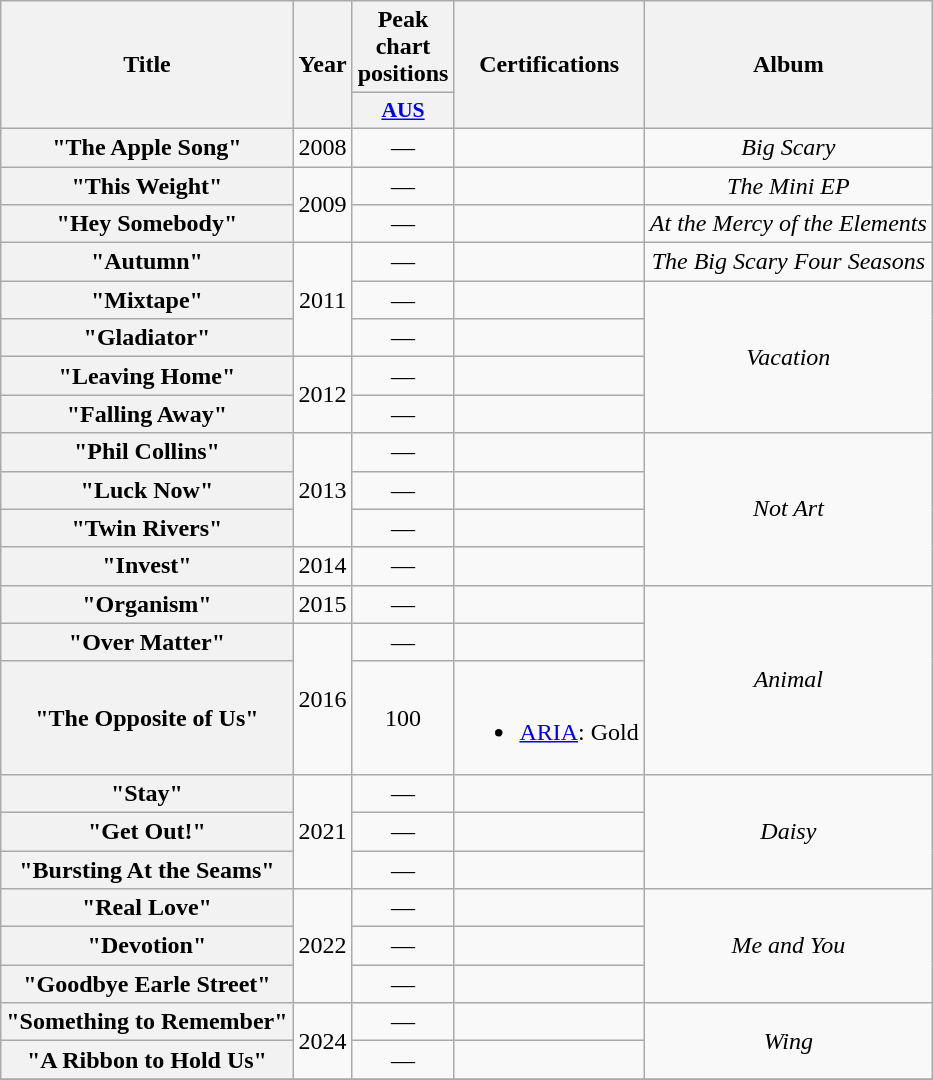<table class="wikitable plainrowheaders" style="text-align:center;">
<tr>
<th scope="col" rowspan="2">Title</th>
<th scope="col" rowspan="2">Year</th>
<th scope="col" colspan="1">Peak chart positions</th>
<th scope="col" rowspan="2">Certifications</th>
<th scope="col" rowspan="2">Album</th>
</tr>
<tr>
<th scope="col" style="width:3em;font-size:90%;"><a href='#'>AUS</a><br></th>
</tr>
<tr>
<th scope="row">"The Apple Song"</th>
<td>2008</td>
<td>—</td>
<td></td>
<td><em>Big Scary</em></td>
</tr>
<tr>
<th scope="row">"This Weight"</th>
<td rowspan="2">2009</td>
<td>—</td>
<td></td>
<td><em>The Mini EP</em></td>
</tr>
<tr>
<th scope="row">"Hey Somebody"</th>
<td>—</td>
<td></td>
<td><em>At the Mercy of the Elements</em></td>
</tr>
<tr>
<th scope="row">"Autumn"</th>
<td rowspan="3">2011</td>
<td>—</td>
<td></td>
<td><em>The Big Scary Four Seasons</em></td>
</tr>
<tr>
<th scope="row">"Mixtape"</th>
<td>—</td>
<td></td>
<td rowspan="4"><em>Vacation</em></td>
</tr>
<tr>
<th scope="row">"Gladiator"</th>
<td>—</td>
<td></td>
</tr>
<tr>
<th scope="row">"Leaving Home"</th>
<td rowspan="2">2012</td>
<td>—</td>
<td></td>
</tr>
<tr>
<th scope="row">"Falling Away"</th>
<td>—</td>
<td></td>
</tr>
<tr>
<th scope="row">"Phil Collins"</th>
<td rowspan="3">2013</td>
<td>—</td>
<td></td>
<td rowspan="4"><em>Not Art</em></td>
</tr>
<tr>
<th scope="row">"Luck Now"</th>
<td>—</td>
<td></td>
</tr>
<tr>
<th scope="row">"Twin Rivers"</th>
<td>—</td>
<td></td>
</tr>
<tr>
<th scope="row">"Invest"</th>
<td>2014</td>
<td>—</td>
<td></td>
</tr>
<tr>
<th scope="row">"Organism"</th>
<td>2015</td>
<td>—</td>
<td></td>
<td rowspan="3"><em>Animal</em></td>
</tr>
<tr>
<th scope="row">"Over Matter"</th>
<td rowspan="2">2016</td>
<td>—</td>
<td></td>
</tr>
<tr>
<th scope="row">"The Opposite of Us"</th>
<td>100</td>
<td><br><ul><li><a href='#'>ARIA</a>: Gold</li></ul></td>
</tr>
<tr>
<th scope="row">"Stay"</th>
<td rowspan="3">2021</td>
<td>—</td>
<td></td>
<td rowspan="3"><em>Daisy</em></td>
</tr>
<tr>
<th scope="row">"Get Out!"</th>
<td>—</td>
<td></td>
</tr>
<tr>
<th scope="row">"Bursting At the Seams"</th>
<td>—</td>
<td></td>
</tr>
<tr>
<th scope="row">"Real Love"</th>
<td rowspan="3">2022</td>
<td>—</td>
<td></td>
<td rowspan="3"><em>Me and You</em></td>
</tr>
<tr>
<th scope="row">"Devotion"</th>
<td>—</td>
<td></td>
</tr>
<tr>
<th scope="row">"Goodbye Earle Street"</th>
<td>—</td>
<td></td>
</tr>
<tr>
<th scope="row">"Something to Remember"</th>
<td rowspan="2">2024</td>
<td>—</td>
<td></td>
<td rowspan="2"><em>Wing</em></td>
</tr>
<tr>
<th scope="row">"A Ribbon to Hold Us"</th>
<td>—</td>
<td></td>
</tr>
<tr>
</tr>
</table>
